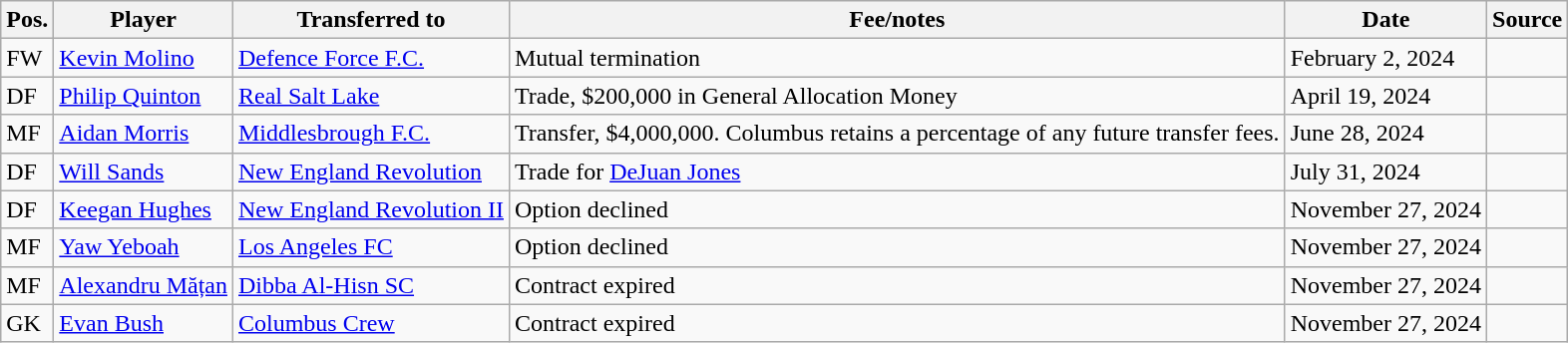<table class="wikitable sortable" style="text-align: left">
<tr>
<th><strong>Pos.</strong></th>
<th><strong>Player</strong></th>
<th><strong>Transferred to</strong></th>
<th><strong>Fee/notes</strong></th>
<th><strong>Date</strong></th>
<th><strong>Source</strong></th>
</tr>
<tr>
<td>FW</td>
<td> <a href='#'>Kevin Molino</a></td>
<td> <a href='#'>Defence Force F.C.</a></td>
<td>Mutual termination</td>
<td>February 2, 2024</td>
<td align=center></td>
</tr>
<tr>
<td>DF</td>
<td> <a href='#'>Philip Quinton</a></td>
<td> <a href='#'>Real Salt Lake</a></td>
<td>Trade, $200,000 in General Allocation Money</td>
<td>April 19, 2024</td>
<td align=center></td>
</tr>
<tr>
<td>MF</td>
<td> <a href='#'>Aidan Morris</a></td>
<td> <a href='#'>Middlesbrough F.C.</a></td>
<td>Transfer, $4,000,000. Columbus retains a percentage of any future transfer fees.</td>
<td>June 28, 2024</td>
<td align=center></td>
</tr>
<tr>
<td>DF</td>
<td> <a href='#'>Will Sands</a></td>
<td> <a href='#'>New England Revolution</a></td>
<td>Trade for <a href='#'>DeJuan Jones</a></td>
<td>July 31, 2024</td>
<td align=center></td>
</tr>
<tr>
<td>DF</td>
<td> <a href='#'>Keegan Hughes</a></td>
<td> <a href='#'>New England Revolution II</a></td>
<td>Option declined</td>
<td>November 27, 2024</td>
<td align=center></td>
</tr>
<tr>
<td>MF</td>
<td> <a href='#'>Yaw Yeboah</a></td>
<td> <a href='#'>Los Angeles FC</a></td>
<td>Option declined</td>
<td>November 27, 2024</td>
<td align=center></td>
</tr>
<tr>
<td>MF</td>
<td> <a href='#'>Alexandru Mățan</a></td>
<td> <a href='#'>Dibba Al-Hisn SC</a></td>
<td>Contract expired</td>
<td>November 27, 2024</td>
<td align=center></td>
</tr>
<tr>
<td>GK</td>
<td> <a href='#'>Evan Bush</a></td>
<td> <a href='#'>Columbus Crew</a></td>
<td>Contract expired</td>
<td>November 27, 2024</td>
<td align=center></td>
</tr>
</table>
